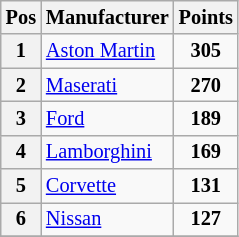<table class="wikitable" style="font-size: 85%;">
<tr>
<th>Pos</th>
<th>Manufacturer</th>
<th>Points</th>
</tr>
<tr>
<th>1</th>
<td> <a href='#'>Aston Martin</a></td>
<td align=center><strong>305</strong></td>
</tr>
<tr>
<th>2</th>
<td> <a href='#'>Maserati</a></td>
<td align=center><strong>270</strong></td>
</tr>
<tr>
<th>3</th>
<td> <a href='#'>Ford</a></td>
<td align=center><strong>189</strong></td>
</tr>
<tr>
<th>4</th>
<td> <a href='#'>Lamborghini</a></td>
<td align=center><strong>169</strong></td>
</tr>
<tr>
<th>5</th>
<td> <a href='#'>Corvette</a></td>
<td align=center><strong>131</strong></td>
</tr>
<tr>
<th>6</th>
<td> <a href='#'>Nissan</a></td>
<td align=center><strong>127</strong></td>
</tr>
<tr>
</tr>
</table>
